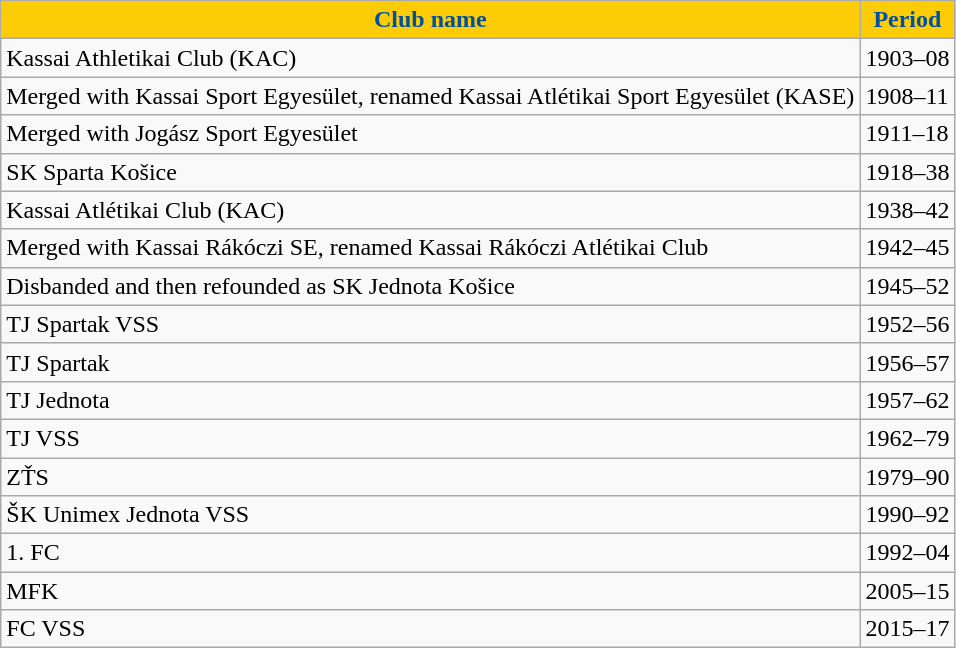<table class="wikitable">
<tr>
<th style="color:#00509E; background:#FCCC06;">Club name</th>
<th style="color:#00509E; background:#FCCC06;">Period</th>
</tr>
<tr>
<td>Kassai Athletikai Club (KAC)</td>
<td>1903–08</td>
</tr>
<tr>
<td>Merged with Kassai Sport Egyesület, renamed Kassai Atlétikai Sport Egyesület (KASE)</td>
<td>1908–11</td>
</tr>
<tr>
<td>Merged with Jogász Sport Egyesület</td>
<td>1911–18</td>
</tr>
<tr>
<td>SK Sparta Košice</td>
<td>1918–38</td>
</tr>
<tr>
<td>Kassai Atlétikai Club (KAC)</td>
<td>1938–42</td>
</tr>
<tr>
<td>Merged with Kassai Rákóczi SE, renamed Kassai Rákóczi Atlétikai Club</td>
<td>1942–45</td>
</tr>
<tr>
<td>Disbanded and then refounded as SK Jednota Košice</td>
<td>1945–52</td>
</tr>
<tr>
<td>TJ Spartak VSS</td>
<td>1952–56</td>
</tr>
<tr>
<td>TJ Spartak</td>
<td>1956–57</td>
</tr>
<tr>
<td>TJ Jednota</td>
<td>1957–62</td>
</tr>
<tr>
<td>TJ VSS</td>
<td>1962–79</td>
</tr>
<tr>
<td>ZŤS</td>
<td>1979–90</td>
</tr>
<tr>
<td>ŠK Unimex Jednota VSS</td>
<td>1990–92</td>
</tr>
<tr>
<td>1. FC</td>
<td>1992–04</td>
</tr>
<tr>
<td>MFK</td>
<td>2005–15</td>
</tr>
<tr>
<td>FC VSS</td>
<td>2015–17</td>
</tr>
</table>
